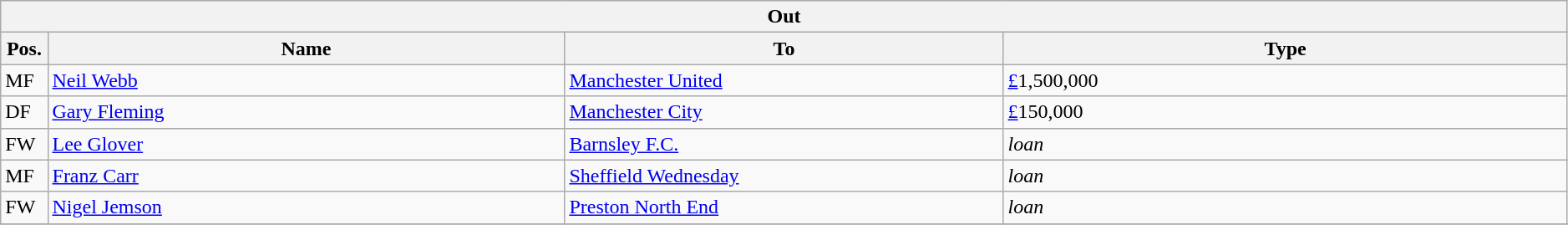<table class="wikitable" style="font-size:100%;width:99%;">
<tr>
<th colspan="4">Out</th>
</tr>
<tr>
<th width=3%>Pos.</th>
<th width=33%>Name</th>
<th width=28%>To</th>
<th width=36%>Type</th>
</tr>
<tr>
<td>MF</td>
<td><a href='#'>Neil Webb</a></td>
<td><a href='#'>Manchester United</a></td>
<td><a href='#'>£</a>1,500,000</td>
</tr>
<tr>
<td>DF</td>
<td><a href='#'>Gary Fleming</a></td>
<td><a href='#'>Manchester City</a></td>
<td><a href='#'>£</a>150,000</td>
</tr>
<tr>
<td>FW</td>
<td><a href='#'>Lee Glover</a></td>
<td><a href='#'>Barnsley F.C.</a></td>
<td><em>loan</em></td>
</tr>
<tr>
<td>MF</td>
<td><a href='#'>Franz Carr</a></td>
<td><a href='#'>Sheffield Wednesday</a></td>
<td><em>loan</em></td>
</tr>
<tr>
<td>FW</td>
<td><a href='#'>Nigel Jemson</a></td>
<td><a href='#'>Preston North End</a></td>
<td><em>loan</em></td>
</tr>
<tr>
</tr>
</table>
